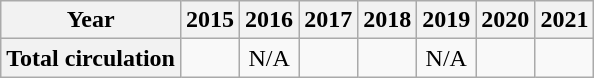<table class="wikitable center">
<tr>
<th>Year</th>
<th>2015</th>
<th>2016</th>
<th>2017</th>
<th>2018</th>
<th>2019</th>
<th>2020</th>
<th>2021</th>
</tr>
<tr align="center">
<th>Total circulation</th>
<td></td>
<td>N/A</td>
<td></td>
<td></td>
<td>N/A</td>
<td></td>
<td></td>
</tr>
</table>
